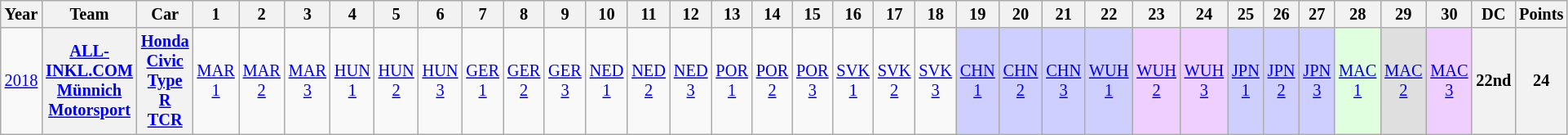<table class="wikitable" style="text-align:center; font-size:85%">
<tr>
<th>Year</th>
<th>Team</th>
<th>Car</th>
<th>1</th>
<th>2</th>
<th>3</th>
<th>4</th>
<th>5</th>
<th>6</th>
<th>7</th>
<th>8</th>
<th>9</th>
<th>10</th>
<th>11</th>
<th>12</th>
<th>13</th>
<th>14</th>
<th>15</th>
<th>16</th>
<th>17</th>
<th>18</th>
<th>19</th>
<th>20</th>
<th>21</th>
<th>22</th>
<th>23</th>
<th>24</th>
<th>25</th>
<th>26</th>
<th>27</th>
<th>28</th>
<th>29</th>
<th>30</th>
<th>DC</th>
<th>Points</th>
</tr>
<tr>
<td><a href='#'>2018</a></td>
<th><a href='#'>ALL-INKL.COM Münnich Motorsport</a></th>
<th><a href='#'>Honda Civic Type R TCR</a></th>
<td><a href='#'>MAR<br>1</a></td>
<td><a href='#'>MAR<br>2</a></td>
<td><a href='#'>MAR<br>3</a></td>
<td><a href='#'>HUN<br>1</a></td>
<td><a href='#'>HUN<br>2</a></td>
<td><a href='#'>HUN<br>3</a></td>
<td><a href='#'>GER<br>1</a></td>
<td><a href='#'>GER<br>2</a></td>
<td><a href='#'>GER<br>3</a></td>
<td><a href='#'>NED<br>1</a></td>
<td><a href='#'>NED<br>2</a></td>
<td><a href='#'>NED<br>3</a></td>
<td><a href='#'>POR<br>1</a></td>
<td><a href='#'>POR<br>2</a></td>
<td><a href='#'>POR<br>3</a></td>
<td><a href='#'>SVK<br>1</a></td>
<td><a href='#'>SVK<br>2</a></td>
<td><a href='#'>SVK<br>3</a></td>
<td style="background:#CFCFFF;"><a href='#'>CHN<br>1</a><br></td>
<td style="background:#CFCFFF;"><a href='#'>CHN<br>2</a><br></td>
<td style="background:#CFCFFF;"><a href='#'>CHN<br>3</a><br></td>
<td style="background:#CFCFFF;"><a href='#'>WUH<br>1</a><br></td>
<td style="background:#EFCFFF;"><a href='#'>WUH<br>2</a><br></td>
<td style="background:#EFCFFF;"><a href='#'>WUH<br>3</a><br></td>
<td style="background:#CFCFFF;"><a href='#'>JPN<br>1</a><br></td>
<td style="background:#CFCFFF;"><a href='#'>JPN<br>2</a><br></td>
<td style="background:#CFCFFF;"><a href='#'>JPN<br>3</a><br></td>
<td style="background:#DFFFDF;"><a href='#'>MAC<br>1</a><br></td>
<td style="background:#DFDFDF;"><a href='#'>MAC<br>2</a><br></td>
<td style="background:#EFCFFF;"><a href='#'>MAC<br>3</a><br></td>
<th>22nd</th>
<th>24</th>
</tr>
</table>
